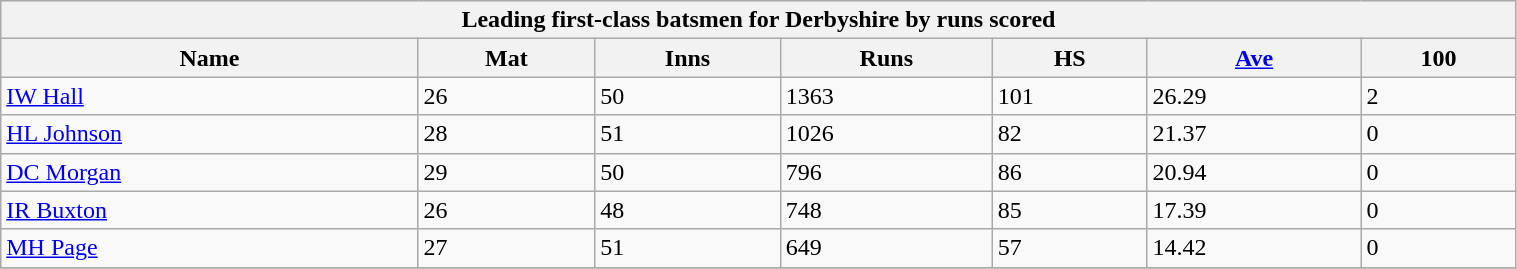<table class="wikitable" width="80%">
<tr bgcolor="#efefef">
<th colspan=7>Leading first-class batsmen for Derbyshire by runs scored</th>
</tr>
<tr bgcolor="#efefef">
<th>Name</th>
<th>Mat</th>
<th>Inns</th>
<th>Runs</th>
<th>HS</th>
<th><a href='#'>Ave</a></th>
<th>100</th>
</tr>
<tr>
<td><a href='#'>IW Hall</a></td>
<td>26</td>
<td>50</td>
<td>1363</td>
<td>101</td>
<td>26.29</td>
<td>2</td>
</tr>
<tr>
<td><a href='#'>HL Johnson</a></td>
<td>28</td>
<td>51</td>
<td>1026</td>
<td>82</td>
<td>21.37</td>
<td>0</td>
</tr>
<tr>
<td><a href='#'>DC Morgan</a></td>
<td>29</td>
<td>50</td>
<td>796</td>
<td>86</td>
<td>20.94</td>
<td>0</td>
</tr>
<tr>
<td><a href='#'>IR Buxton</a></td>
<td>26</td>
<td>48</td>
<td>748</td>
<td>85</td>
<td>17.39</td>
<td>0</td>
</tr>
<tr>
<td><a href='#'>MH Page</a></td>
<td>27</td>
<td>51</td>
<td>649</td>
<td>57</td>
<td>14.42</td>
<td>0</td>
</tr>
<tr>
</tr>
</table>
